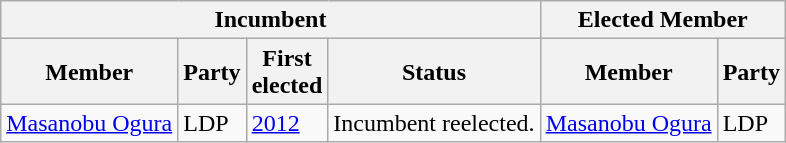<table class="wikitable sortable">
<tr>
<th colspan=4>Incumbent</th>
<th colspan=2>Elected Member</th>
</tr>
<tr>
<th>Member</th>
<th>Party</th>
<th>First<br>elected</th>
<th>Status</th>
<th>Member</th>
<th>Party</th>
</tr>
<tr>
<td><a href='#'>Masanobu Ogura</a></td>
<td>LDP</td>
<td><a href='#'>2012</a></td>
<td>Incumbent reelected.</td>
<td><a href='#'>Masanobu Ogura</a></td>
<td>LDP</td>
</tr>
</table>
